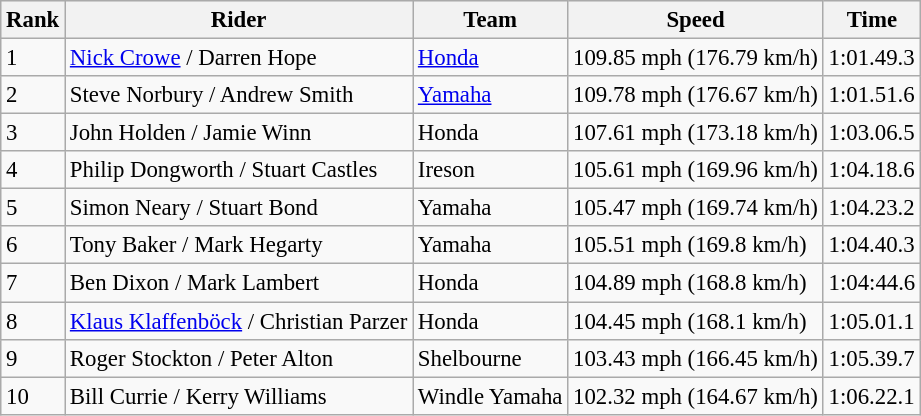<table class="wikitable" style="font-size: 95%;">
<tr style="background:#efefef;">
<th>Rank</th>
<th>Rider</th>
<th>Team</th>
<th>Speed</th>
<th>Time</th>
</tr>
<tr>
<td>1</td>
<td> <a href='#'>Nick Crowe</a> / Darren Hope</td>
<td><a href='#'>Honda</a></td>
<td><span>109.85 mph (176.79 km/h)</span></td>
<td>1:01.49.3</td>
</tr>
<tr>
<td>2</td>
<td> Steve Norbury / Andrew Smith</td>
<td><a href='#'>Yamaha</a></td>
<td><span>109.78 mph (176.67 km/h)</span></td>
<td>1:01.51.6</td>
</tr>
<tr>
<td>3</td>
<td> John Holden / Jamie Winn</td>
<td>Honda</td>
<td><span>107.61 mph (173.18 km/h)</span></td>
<td>1:03.06.5</td>
</tr>
<tr>
<td>4</td>
<td> Philip Dongworth / Stuart Castles</td>
<td>Ireson</td>
<td><span>105.61 mph (169.96 km/h)</span></td>
<td>1:04.18.6</td>
</tr>
<tr>
<td>5</td>
<td> Simon Neary / Stuart Bond</td>
<td>Yamaha</td>
<td><span>105.47 mph (169.74 km/h)</span></td>
<td>1:04.23.2</td>
</tr>
<tr>
<td>6</td>
<td> Tony Baker / Mark Hegarty</td>
<td>Yamaha</td>
<td><span>105.51 mph (169.8 km/h)</span></td>
<td>1:04.40.3</td>
</tr>
<tr>
<td>7</td>
<td> Ben Dixon / Mark Lambert</td>
<td>Honda</td>
<td><span>104.89 mph (168.8 km/h)</span></td>
<td>1:04:44.6</td>
</tr>
<tr>
<td>8</td>
<td> <a href='#'>Klaus Klaffenböck</a> / Christian Parzer</td>
<td>Honda</td>
<td><span>104.45 mph (168.1 km/h)</span></td>
<td>1:05.01.1</td>
</tr>
<tr>
<td>9</td>
<td> Roger Stockton / Peter Alton</td>
<td>Shelbourne</td>
<td><span>103.43 mph (166.45 km/h)</span></td>
<td>1:05.39.7</td>
</tr>
<tr>
<td>10</td>
<td> Bill Currie / Kerry Williams</td>
<td>Windle Yamaha</td>
<td><span>102.32 mph (164.67 km/h)</span></td>
<td>1:06.22.1</td>
</tr>
</table>
